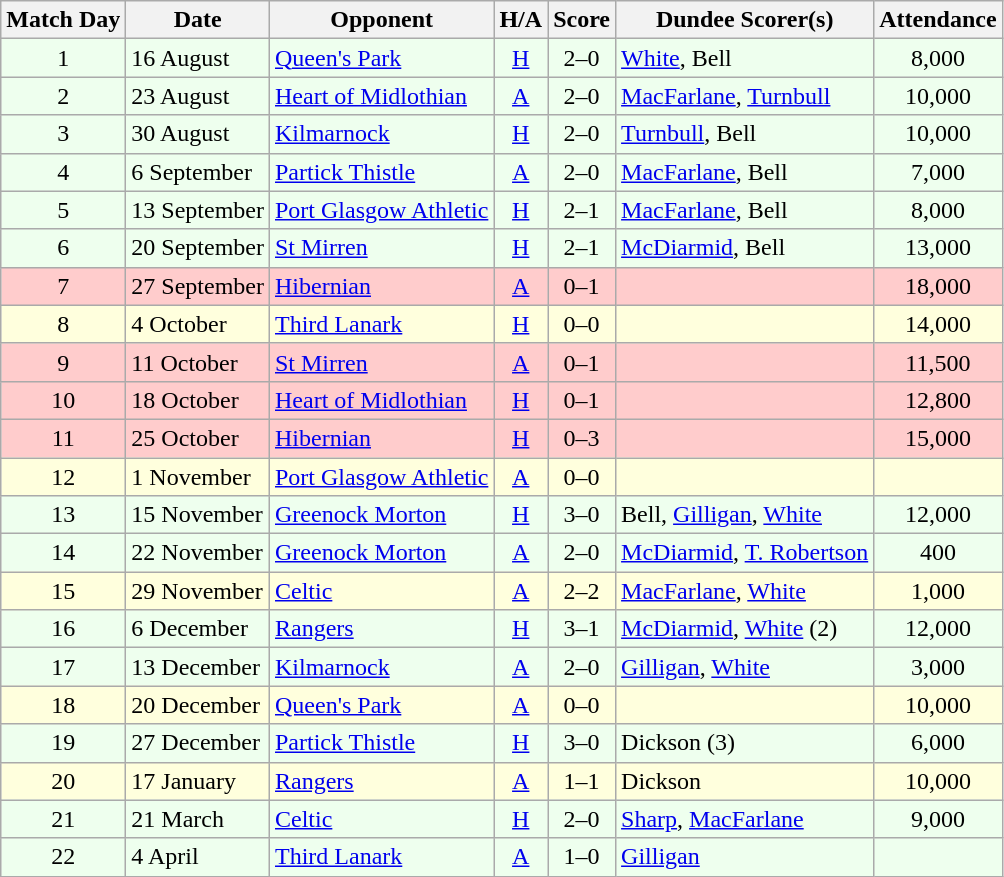<table class="wikitable" style="text-align:center">
<tr>
<th>Match Day</th>
<th>Date</th>
<th>Opponent</th>
<th>H/A</th>
<th>Score</th>
<th>Dundee Scorer(s)</th>
<th>Attendance</th>
</tr>
<tr bgcolor="#EEFFEE">
<td>1</td>
<td align="left">16 August</td>
<td align="left"><a href='#'>Queen's Park</a></td>
<td><a href='#'>H</a></td>
<td>2–0</td>
<td align="left"><a href='#'>White</a>, Bell</td>
<td>8,000</td>
</tr>
<tr bgcolor="#EEFFEE">
<td>2</td>
<td align="left">23 August</td>
<td align="left"><a href='#'>Heart of Midlothian</a></td>
<td><a href='#'>A</a></td>
<td>2–0</td>
<td align="left"><a href='#'>MacFarlane</a>, <a href='#'>Turnbull</a></td>
<td>10,000</td>
</tr>
<tr bgcolor="#EEFFEE">
<td>3</td>
<td align="left">30 August</td>
<td align="left"><a href='#'>Kilmarnock</a></td>
<td><a href='#'>H</a></td>
<td>2–0</td>
<td align="left"><a href='#'>Turnbull</a>, Bell</td>
<td>10,000</td>
</tr>
<tr bgcolor="#EEFFEE">
<td>4</td>
<td align="left">6 September</td>
<td align="left"><a href='#'>Partick Thistle</a></td>
<td><a href='#'>A</a></td>
<td>2–0</td>
<td align="left"><a href='#'>MacFarlane</a>, Bell</td>
<td>7,000</td>
</tr>
<tr bgcolor="#EEFFEE">
<td>5</td>
<td align="left">13 September</td>
<td align="left"><a href='#'>Port Glasgow Athletic</a></td>
<td><a href='#'>H</a></td>
<td>2–1</td>
<td align="left"><a href='#'>MacFarlane</a>, Bell</td>
<td>8,000</td>
</tr>
<tr bgcolor="#EEFFEE">
<td>6</td>
<td align="left">20 September</td>
<td align="left"><a href='#'>St Mirren</a></td>
<td><a href='#'>H</a></td>
<td>2–1</td>
<td align="left"><a href='#'>McDiarmid</a>, Bell</td>
<td>13,000</td>
</tr>
<tr bgcolor="#FFCCCC">
<td>7</td>
<td align="left">27 September</td>
<td align="left"><a href='#'>Hibernian</a></td>
<td><a href='#'>A</a></td>
<td>0–1</td>
<td align="left"></td>
<td>18,000</td>
</tr>
<tr bgcolor="#FFFFDD">
<td>8</td>
<td align="left">4 October</td>
<td align="left"><a href='#'>Third Lanark</a></td>
<td><a href='#'>H</a></td>
<td>0–0</td>
<td align="left"></td>
<td>14,000</td>
</tr>
<tr bgcolor="#FFCCCC">
<td>9</td>
<td align="left">11 October</td>
<td align="left"><a href='#'>St Mirren</a></td>
<td><a href='#'>A</a></td>
<td>0–1</td>
<td align="left"></td>
<td>11,500</td>
</tr>
<tr bgcolor="#FFCCCC">
<td>10</td>
<td align="left">18 October</td>
<td align="left"><a href='#'>Heart of Midlothian</a></td>
<td><a href='#'>H</a></td>
<td>0–1</td>
<td align="left"></td>
<td>12,800</td>
</tr>
<tr bgcolor="#FFCCCC">
<td>11</td>
<td align="left">25 October</td>
<td align="left"><a href='#'>Hibernian</a></td>
<td><a href='#'>H</a></td>
<td>0–3</td>
<td align="left"></td>
<td>15,000</td>
</tr>
<tr bgcolor="#FFFFDD">
<td>12</td>
<td align="left">1 November</td>
<td align="left"><a href='#'>Port Glasgow Athletic</a></td>
<td><a href='#'>A</a></td>
<td>0–0</td>
<td align="left"></td>
<td></td>
</tr>
<tr bgcolor="#EEFFEE">
<td>13</td>
<td align="left">15 November</td>
<td align="left"><a href='#'>Greenock Morton</a></td>
<td><a href='#'>H</a></td>
<td>3–0</td>
<td align="left">Bell, <a href='#'>Gilligan</a>, <a href='#'>White</a></td>
<td>12,000</td>
</tr>
<tr bgcolor="#EEFFEE">
<td>14</td>
<td align="left">22 November</td>
<td align="left"><a href='#'>Greenock Morton</a></td>
<td><a href='#'>A</a></td>
<td>2–0</td>
<td align="left"><a href='#'>McDiarmid</a>, <a href='#'>T. Robertson</a></td>
<td>400</td>
</tr>
<tr bgcolor="#FFFFDD">
<td>15</td>
<td align="left">29 November</td>
<td align="left"><a href='#'>Celtic</a></td>
<td><a href='#'>A</a></td>
<td>2–2</td>
<td align="left"><a href='#'>MacFarlane</a>, <a href='#'>White</a></td>
<td>1,000</td>
</tr>
<tr bgcolor="#EEFFEE">
<td>16</td>
<td align="left">6 December</td>
<td align="left"><a href='#'>Rangers</a></td>
<td><a href='#'>H</a></td>
<td>3–1</td>
<td align="left"><a href='#'>McDiarmid</a>, <a href='#'>White</a> (2)</td>
<td>12,000</td>
</tr>
<tr bgcolor="#EEFFEE">
<td>17</td>
<td align="left">13 December</td>
<td align="left"><a href='#'>Kilmarnock</a></td>
<td><a href='#'>A</a></td>
<td>2–0</td>
<td align="left"><a href='#'>Gilligan</a>, <a href='#'>White</a></td>
<td>3,000</td>
</tr>
<tr bgcolor="#FFFFDD">
<td>18</td>
<td align="left">20 December</td>
<td align="left"><a href='#'>Queen's Park</a></td>
<td><a href='#'>A</a></td>
<td>0–0</td>
<td align="left"></td>
<td>10,000</td>
</tr>
<tr bgcolor="#EEFFEE">
<td>19</td>
<td align="left">27 December</td>
<td align="left"><a href='#'>Partick Thistle</a></td>
<td><a href='#'>H</a></td>
<td>3–0</td>
<td align="left">Dickson (3)</td>
<td>6,000</td>
</tr>
<tr bgcolor="#FFFFDD">
<td>20</td>
<td align="left">17 January</td>
<td align="left"><a href='#'>Rangers</a></td>
<td><a href='#'>A</a></td>
<td>1–1</td>
<td align="left">Dickson</td>
<td>10,000</td>
</tr>
<tr bgcolor="#EEFFEE">
<td>21</td>
<td align="left">21 March</td>
<td align="left"><a href='#'>Celtic</a></td>
<td><a href='#'>H</a></td>
<td>2–0</td>
<td align="left"><a href='#'>Sharp</a>, <a href='#'>MacFarlane</a></td>
<td>9,000</td>
</tr>
<tr bgcolor="#EEFFEE">
<td>22</td>
<td align="left">4 April</td>
<td align="left"><a href='#'>Third Lanark</a></td>
<td><a href='#'>A</a></td>
<td>1–0</td>
<td align="left"><a href='#'>Gilligan</a></td>
<td></td>
</tr>
</table>
